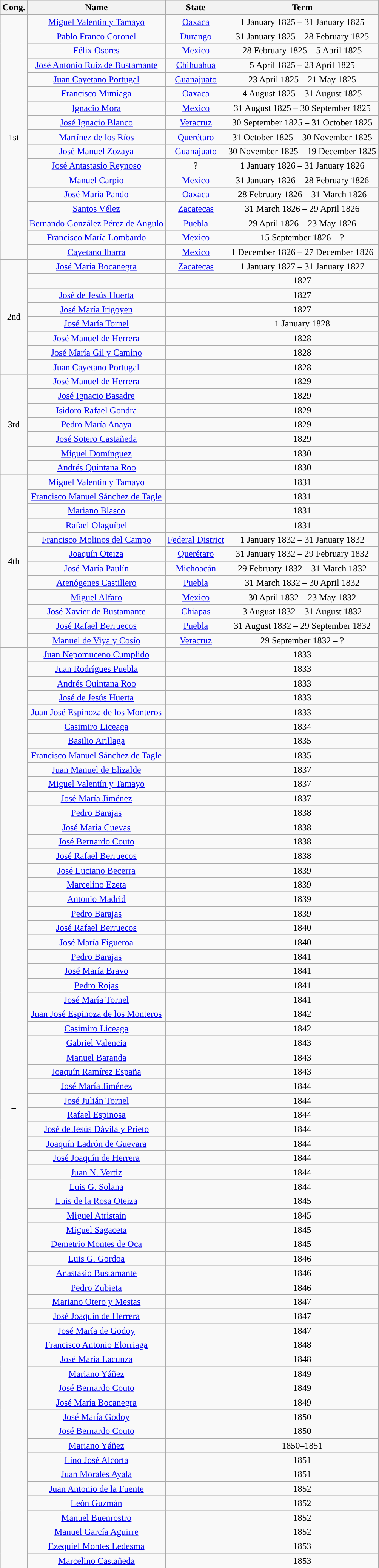<table class="wikitable" style="text-align: center;">
<tr>
<th><abbr>Cong</abbr>.</th>
<th>Name</th>
<th>State</th>
<th>Term</th>
</tr>
<tr>
<td rowspan=17>1st</td>
<td><a href='#'>Miguel Valentín y Tamayo</a></td>
<td><a href='#'>Oaxaca</a></td>
<td>1 January 1825 – 31 January 1825</td>
</tr>
<tr>
<td><a href='#'>Pablo Franco Coronel</a></td>
<td><a href='#'>Durango</a></td>
<td>31 January 1825 – 28 February 1825</td>
</tr>
<tr>
<td><a href='#'>Félix Osores</a></td>
<td><a href='#'>Mexico</a></td>
<td>28 February 1825 – 5 April 1825</td>
</tr>
<tr>
<td><a href='#'>José Antonio Ruiz de Bustamante</a></td>
<td><a href='#'>Chihuahua</a></td>
<td>5 April 1825 – 23 April 1825</td>
</tr>
<tr>
<td><a href='#'>Juan Cayetano Portugal</a></td>
<td><a href='#'>Guanajuato</a></td>
<td>23 April 1825 – 21 May 1825</td>
</tr>
<tr>
<td><a href='#'>Francisco Mimiaga</a></td>
<td><a href='#'>Oaxaca</a></td>
<td>4 August 1825 – 31 August 1825</td>
</tr>
<tr>
<td><a href='#'>Ignacio Mora</a></td>
<td><a href='#'>Mexico</a></td>
<td>31 August 1825 – 30 September 1825</td>
</tr>
<tr>
<td><a href='#'>José Ignacio Blanco</a></td>
<td><a href='#'>Veracruz</a></td>
<td>30 September 1825 – 31 October 1825</td>
</tr>
<tr>
<td><a href='#'>Martínez de los Ríos</a></td>
<td><a href='#'>Querétaro</a></td>
<td>31 October 1825 – 30 November 1825</td>
</tr>
<tr>
<td><a href='#'>José Manuel Zozaya</a></td>
<td><a href='#'>Guanajuato</a></td>
<td>30 November 1825 – 19 December 1825</td>
</tr>
<tr>
<td><a href='#'>José Antastasio Reynoso</a></td>
<td>?</td>
<td>1 January 1826 – 31 January 1826</td>
</tr>
<tr>
<td><a href='#'>Manuel Carpio</a></td>
<td><a href='#'>Mexico</a></td>
<td>31 January 1826 – 28 February 1826</td>
</tr>
<tr>
<td><a href='#'>José María Pando</a></td>
<td><a href='#'>Oaxaca</a></td>
<td>28 February 1826 – 31 March 1826</td>
</tr>
<tr>
<td><a href='#'>Santos Vélez</a></td>
<td><a href='#'>Zacatecas</a></td>
<td>31 March 1826 – 29 April 1826</td>
</tr>
<tr>
<td><a href='#'>Bernando González Pérez de Angulo</a></td>
<td><a href='#'>Puebla</a></td>
<td>29 April 1826 – 23 May 1826</td>
</tr>
<tr>
<td><a href='#'>Francisco María Lombardo</a></td>
<td><a href='#'>Mexico</a></td>
<td>15 September 1826 – ?</td>
</tr>
<tr>
<td><a href='#'>Cayetano Ibarra</a></td>
<td><a href='#'>Mexico</a></td>
<td>1 December 1826 – 27 December 1826</td>
</tr>
<tr>
<td rowspan=8>2nd</td>
<td><a href='#'>José María Bocanegra</a></td>
<td><a href='#'>Zacatecas</a></td>
<td>1 January 1827 – 31 January 1827</td>
</tr>
<tr>
<td></td>
<td></td>
<td>1827</td>
</tr>
<tr>
<td><a href='#'>José de Jesús Huerta</a></td>
<td></td>
<td>1827</td>
</tr>
<tr>
<td><a href='#'>José María Irigoyen</a></td>
<td></td>
<td>1827</td>
</tr>
<tr>
<td><a href='#'>José María Tornel</a></td>
<td></td>
<td>1 January 1828</td>
</tr>
<tr>
<td><a href='#'>José Manuel de Herrera</a></td>
<td></td>
<td>1828</td>
</tr>
<tr>
<td><a href='#'>José María Gil y Camino</a></td>
<td></td>
<td>1828</td>
</tr>
<tr>
<td><a href='#'>Juan Cayetano Portugal</a></td>
<td></td>
<td>1828</td>
</tr>
<tr>
<td rowspan=7>3rd</td>
<td><a href='#'>José Manuel de Herrera</a></td>
<td></td>
<td>1829</td>
</tr>
<tr>
<td><a href='#'>José Ignacio Basadre</a></td>
<td></td>
<td>1829</td>
</tr>
<tr>
<td><a href='#'>Isidoro Rafael Gondra</a></td>
<td></td>
<td>1829</td>
</tr>
<tr>
<td><a href='#'>Pedro María Anaya</a></td>
<td></td>
<td>1829</td>
</tr>
<tr>
<td><a href='#'>José Sotero Castañeda</a></td>
<td></td>
<td>1829</td>
</tr>
<tr>
<td><a href='#'>Miguel Domínguez</a></td>
<td></td>
<td>1830</td>
</tr>
<tr>
<td><a href='#'>Andrés Quintana Roo</a></td>
<td></td>
<td>1830</td>
</tr>
<tr>
<td rowspan=12>4th</td>
<td><a href='#'>Miguel Valentín y Tamayo</a></td>
<td></td>
<td>1831</td>
</tr>
<tr>
<td><a href='#'>Francisco Manuel Sánchez de Tagle</a></td>
<td></td>
<td>1831</td>
</tr>
<tr>
<td><a href='#'>Mariano Blasco</a></td>
<td></td>
<td>1831</td>
</tr>
<tr>
<td><a href='#'>Rafael Olaguíbel</a></td>
<td></td>
<td>1831</td>
</tr>
<tr>
<td><a href='#'>Francisco Molinos del Campo</a></td>
<td><a href='#'>Federal District</a></td>
<td>1 January 1832 – 31 January 1832</td>
</tr>
<tr>
<td><a href='#'>Joaquín Oteiza</a></td>
<td><a href='#'>Querétaro</a></td>
<td>31 January 1832 – 29 February 1832</td>
</tr>
<tr>
<td><a href='#'>José María Paulín</a></td>
<td><a href='#'>Michoacán</a></td>
<td>29 February 1832 – 31 March 1832</td>
</tr>
<tr>
<td><a href='#'>Atenógenes Castillero</a></td>
<td><a href='#'>Puebla</a></td>
<td>31 March 1832 – 30 April 1832</td>
</tr>
<tr>
<td><a href='#'>Miguel Alfaro</a></td>
<td><a href='#'>Mexico</a></td>
<td>30 April 1832 – 23 May 1832</td>
</tr>
<tr>
<td><a href='#'>José Xavier de Bustamante</a></td>
<td><a href='#'>Chiapas</a></td>
<td>3 August 1832 – 31 August 1832</td>
</tr>
<tr>
<td><a href='#'>José Rafael Berruecos</a></td>
<td><a href='#'>Puebla</a></td>
<td>31 August 1832 – 29 September 1832</td>
</tr>
<tr>
<td><a href='#'>Manuel de Viya y Cosío</a></td>
<td><a href='#'>Veracruz</a></td>
<td>29 September 1832 – ?</td>
</tr>
<tr>
<td rowspan=65>–</td>
<td><a href='#'>Juan Nepomuceno Cumplido</a></td>
<td></td>
<td>1833</td>
</tr>
<tr>
<td><a href='#'>Juan Rodrígues Puebla</a></td>
<td></td>
<td>1833</td>
</tr>
<tr>
<td><a href='#'>Andrés Quintana Roo</a></td>
<td></td>
<td>1833</td>
</tr>
<tr>
<td><a href='#'>José de Jesús Huerta</a></td>
<td></td>
<td>1833</td>
</tr>
<tr>
<td><a href='#'>Juan José Espinoza de los Monteros</a></td>
<td></td>
<td>1833</td>
</tr>
<tr>
<td><a href='#'>Casimiro Liceaga</a></td>
<td></td>
<td>1834</td>
</tr>
<tr>
<td><a href='#'>Basilio Arillaga</a></td>
<td></td>
<td>1835</td>
</tr>
<tr>
<td><a href='#'>Francisco Manuel Sánchez de Tagle</a></td>
<td></td>
<td>1835</td>
</tr>
<tr>
<td><a href='#'>Juan Manuel de Elizalde</a></td>
<td></td>
<td>1837</td>
</tr>
<tr>
<td><a href='#'>Miguel Valentín y Tamayo</a></td>
<td></td>
<td>1837</td>
</tr>
<tr>
<td><a href='#'>José María Jiménez</a></td>
<td></td>
<td>1837</td>
</tr>
<tr>
<td><a href='#'>Pedro Barajas</a></td>
<td></td>
<td>1838</td>
</tr>
<tr>
<td><a href='#'>José María Cuevas</a></td>
<td></td>
<td>1838</td>
</tr>
<tr>
<td><a href='#'>José Bernardo Couto</a></td>
<td></td>
<td>1838</td>
</tr>
<tr>
<td><a href='#'>José Rafael Berruecos</a></td>
<td></td>
<td>1838</td>
</tr>
<tr>
<td><a href='#'>José Luciano Becerra</a></td>
<td></td>
<td>1839</td>
</tr>
<tr>
<td><a href='#'>Marcelino Ezeta</a></td>
<td></td>
<td>1839</td>
</tr>
<tr>
<td><a href='#'>Antonio Madrid</a></td>
<td></td>
<td>1839</td>
</tr>
<tr>
<td><a href='#'>Pedro Barajas</a></td>
<td></td>
<td>1839</td>
</tr>
<tr>
<td><a href='#'>José Rafael Berruecos</a></td>
<td></td>
<td>1840</td>
</tr>
<tr>
<td><a href='#'>José María Figueroa</a></td>
<td></td>
<td>1840</td>
</tr>
<tr>
<td><a href='#'>Pedro Barajas</a></td>
<td></td>
<td>1841</td>
</tr>
<tr>
<td><a href='#'>José María Bravo</a></td>
<td></td>
<td>1841</td>
</tr>
<tr>
<td><a href='#'>Pedro Rojas</a></td>
<td></td>
<td>1841</td>
</tr>
<tr>
<td><a href='#'>José María Tornel</a></td>
<td></td>
<td>1841</td>
</tr>
<tr>
<td><a href='#'>Juan José Espinoza de los Monteros</a></td>
<td></td>
<td>1842</td>
</tr>
<tr>
<td><a href='#'>Casimiro Liceaga</a></td>
<td></td>
<td>1842</td>
</tr>
<tr>
<td><a href='#'>Gabriel Valencia</a></td>
<td></td>
<td>1843</td>
</tr>
<tr>
<td><a href='#'>Manuel Baranda</a></td>
<td></td>
<td>1843</td>
</tr>
<tr>
<td><a href='#'>Joaquín Ramírez España</a></td>
<td></td>
<td>1843</td>
</tr>
<tr>
<td><a href='#'>José María Jiménez</a></td>
<td></td>
<td>1844</td>
</tr>
<tr>
<td><a href='#'>José Julián Tornel</a></td>
<td></td>
<td>1844</td>
</tr>
<tr>
<td><a href='#'>Rafael Espinosa</a></td>
<td></td>
<td>1844</td>
</tr>
<tr>
<td><a href='#'>José de Jesús Dávila y Prieto</a></td>
<td></td>
<td>1844</td>
</tr>
<tr>
<td><a href='#'>Joaquín Ladrón de Guevara</a></td>
<td></td>
<td>1844</td>
</tr>
<tr>
<td><a href='#'>José Joaquín de Herrera</a></td>
<td></td>
<td>1844</td>
</tr>
<tr>
<td><a href='#'>Juan N. Vertiz</a></td>
<td></td>
<td>1844</td>
</tr>
<tr>
<td><a href='#'>Luis G. Solana</a></td>
<td></td>
<td>1844</td>
</tr>
<tr>
<td><a href='#'>Luis de la Rosa Oteiza</a></td>
<td></td>
<td>1845</td>
</tr>
<tr>
<td><a href='#'>Miguel Atristain</a></td>
<td></td>
<td>1845</td>
</tr>
<tr>
<td><a href='#'>Miguel Sagaceta</a></td>
<td></td>
<td>1845</td>
</tr>
<tr>
<td><a href='#'>Demetrio Montes de Oca</a></td>
<td></td>
<td>1845</td>
</tr>
<tr>
<td><a href='#'>Luis G. Gordoa</a></td>
<td></td>
<td>1846</td>
</tr>
<tr>
<td><a href='#'>Anastasio Bustamante</a></td>
<td></td>
<td>1846</td>
</tr>
<tr>
<td><a href='#'>Pedro Zubieta</a></td>
<td></td>
<td>1846</td>
</tr>
<tr>
<td><a href='#'>Mariano Otero y Mestas</a></td>
<td></td>
<td>1847</td>
</tr>
<tr>
<td><a href='#'>José Joaquín de Herrera</a></td>
<td></td>
<td>1847</td>
</tr>
<tr>
<td><a href='#'>José María de Godoy</a></td>
<td></td>
<td>1847</td>
</tr>
<tr>
<td><a href='#'>Francisco Antonio Elorriaga</a></td>
<td></td>
<td>1848</td>
</tr>
<tr>
<td><a href='#'>José María Lacunza</a></td>
<td></td>
<td>1848</td>
</tr>
<tr>
<td><a href='#'>Mariano Yáñez</a></td>
<td></td>
<td>1849</td>
</tr>
<tr>
<td><a href='#'>José Bernardo Couto</a></td>
<td></td>
<td>1849</td>
</tr>
<tr>
<td><a href='#'>José María Bocanegra</a></td>
<td></td>
<td>1849</td>
</tr>
<tr>
<td><a href='#'>José María Godoy</a></td>
<td></td>
<td>1850</td>
</tr>
<tr>
<td><a href='#'>José Bernardo Couto</a></td>
<td></td>
<td>1850</td>
</tr>
<tr>
<td><a href='#'>Mariano Yáñez</a></td>
<td></td>
<td>1850–1851</td>
</tr>
<tr>
<td><a href='#'>Lino José Alcorta</a></td>
<td></td>
<td>1851</td>
</tr>
<tr>
<td><a href='#'>Juan Morales Ayala</a></td>
<td></td>
<td>1851</td>
</tr>
<tr>
<td><a href='#'>Juan Antonio de la Fuente</a></td>
<td></td>
<td>1852</td>
</tr>
<tr>
<td><a href='#'>León Guzmán</a></td>
<td></td>
<td>1852</td>
</tr>
<tr>
<td><a href='#'>Manuel Buenrostro</a></td>
<td></td>
<td>1852</td>
</tr>
<tr>
<td><a href='#'>Manuel García Aguirre</a></td>
<td></td>
<td>1852</td>
</tr>
<tr>
<td><a href='#'>Ezequiel Montes Ledesma</a></td>
<td></td>
<td>1853</td>
</tr>
<tr>
<td><a href='#'>Marcelino Castañeda</a></td>
<td></td>
<td>1853</td>
</tr>
<tr>
</tr>
</table>
